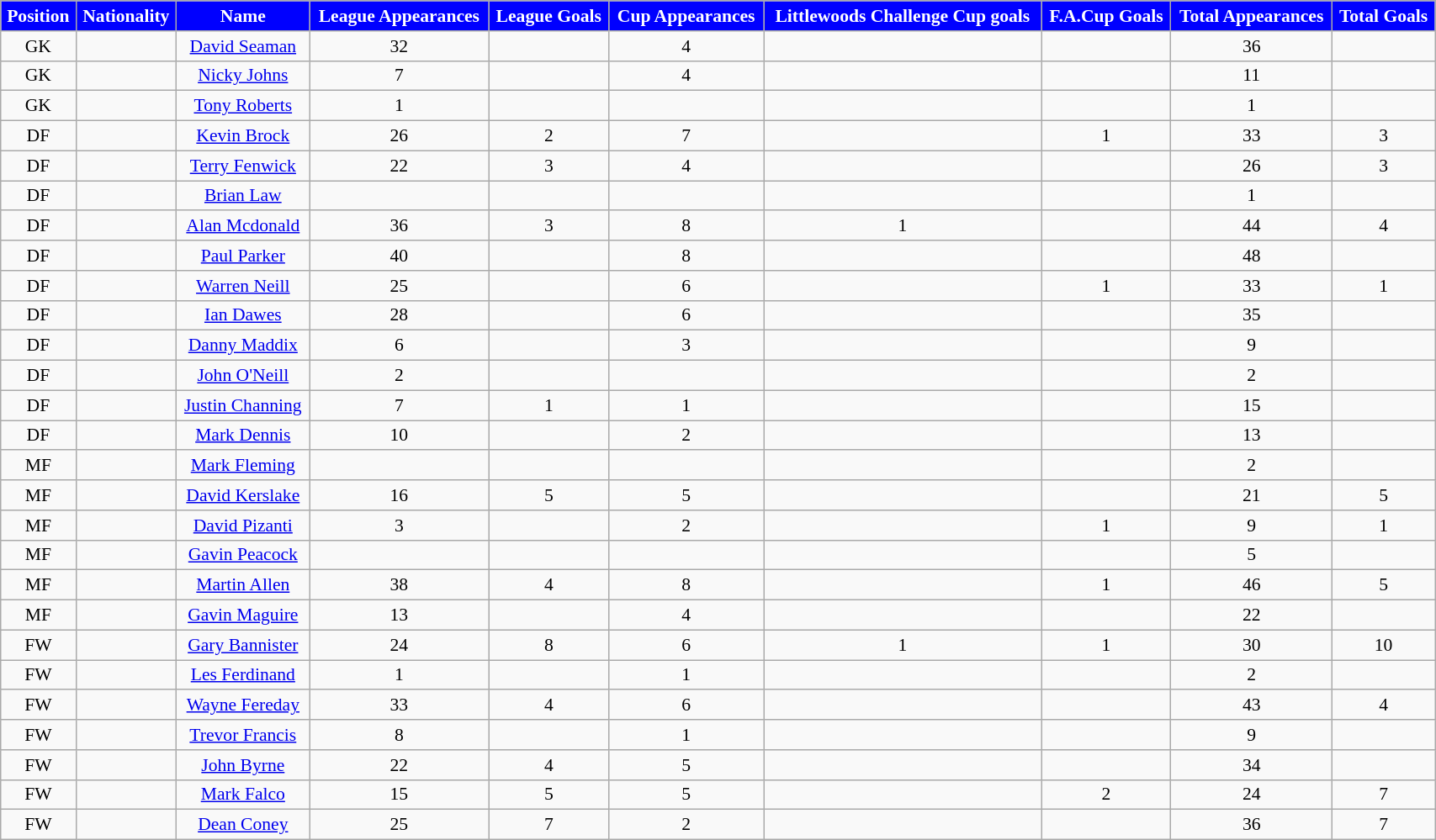<table class="wikitable" style="text-align:center; font-size:90%; width:90%;">
<tr>
<th style="background:#0000FF; color:#FFFFFF; text-align:center;">Position</th>
<th style="background:#0000FF; color:#FFFFFF; text-align:center;">Nationality</th>
<th style="background:#0000FF; color:#FFFFFF; text-align:center;"><strong>Name</strong></th>
<th style="background:#0000FF; color:#FFFFFF; text-align:center;">League Appearances</th>
<th style="background:#0000FF; color:#FFFFFF; text-align:center;">League Goals</th>
<th style="background:#0000FF; color:#FFFFFF; text-align:center;">Cup Appearances</th>
<th style="background:#0000FF; color:#FFFFFF; text-align:center;">Littlewoods Challenge Cup goals</th>
<th style="background:#0000FF; color:#FFFFFF; text-align:center;">F.A.Cup Goals</th>
<th style="background:#0000FF; color:#FFFFFF; text-align:center;">Total Appearances</th>
<th style="background:#0000FF; color:#FFFFFF; text-align:center;">Total Goals</th>
</tr>
<tr>
<td>GK</td>
<td></td>
<td><a href='#'>David Seaman</a></td>
<td>32</td>
<td></td>
<td>4</td>
<td></td>
<td></td>
<td>36</td>
<td></td>
</tr>
<tr>
<td>GK</td>
<td></td>
<td><a href='#'>Nicky Johns</a></td>
<td>7</td>
<td></td>
<td>4</td>
<td></td>
<td></td>
<td>11</td>
<td></td>
</tr>
<tr>
<td>GK</td>
<td></td>
<td><a href='#'>Tony Roberts</a></td>
<td>1</td>
<td></td>
<td></td>
<td></td>
<td></td>
<td>1</td>
<td></td>
</tr>
<tr>
<td>DF</td>
<td></td>
<td><a href='#'>Kevin Brock</a></td>
<td>26</td>
<td>2</td>
<td>7</td>
<td></td>
<td>1</td>
<td>33</td>
<td>3</td>
</tr>
<tr>
<td>DF</td>
<td></td>
<td><a href='#'>Terry Fenwick</a></td>
<td>22</td>
<td>3</td>
<td>4</td>
<td></td>
<td></td>
<td>26</td>
<td>3</td>
</tr>
<tr>
<td>DF</td>
<td></td>
<td><a href='#'>Brian Law</a></td>
<td></td>
<td></td>
<td></td>
<td></td>
<td></td>
<td>1</td>
<td></td>
</tr>
<tr>
<td>DF</td>
<td></td>
<td><a href='#'>Alan Mcdonald</a></td>
<td>36</td>
<td>3</td>
<td>8</td>
<td>1</td>
<td></td>
<td>44</td>
<td>4</td>
</tr>
<tr>
<td>DF</td>
<td></td>
<td><a href='#'>Paul Parker</a></td>
<td>40</td>
<td></td>
<td>8</td>
<td></td>
<td></td>
<td>48</td>
<td></td>
</tr>
<tr>
<td>DF</td>
<td></td>
<td><a href='#'>Warren Neill</a></td>
<td>25</td>
<td></td>
<td>6</td>
<td></td>
<td>1</td>
<td>33</td>
<td>1</td>
</tr>
<tr>
<td>DF</td>
<td></td>
<td><a href='#'>Ian Dawes</a></td>
<td>28</td>
<td></td>
<td>6</td>
<td></td>
<td></td>
<td>35</td>
<td></td>
</tr>
<tr>
<td>DF</td>
<td></td>
<td><a href='#'>Danny Maddix</a></td>
<td>6</td>
<td></td>
<td>3</td>
<td></td>
<td></td>
<td>9</td>
<td></td>
</tr>
<tr>
<td>DF</td>
<td></td>
<td><a href='#'>John O'Neill</a></td>
<td>2</td>
<td></td>
<td></td>
<td></td>
<td></td>
<td>2</td>
<td></td>
</tr>
<tr>
<td>DF</td>
<td></td>
<td><a href='#'>Justin Channing</a></td>
<td>7</td>
<td>1</td>
<td>1</td>
<td></td>
<td></td>
<td>15</td>
<td></td>
</tr>
<tr>
<td>DF</td>
<td></td>
<td><a href='#'>Mark Dennis</a></td>
<td>10</td>
<td></td>
<td>2</td>
<td></td>
<td></td>
<td>13</td>
<td></td>
</tr>
<tr>
<td>MF</td>
<td></td>
<td><a href='#'>Mark Fleming</a></td>
<td></td>
<td></td>
<td></td>
<td></td>
<td></td>
<td>2</td>
<td></td>
</tr>
<tr>
<td>MF</td>
<td></td>
<td><a href='#'>David Kerslake</a></td>
<td>16</td>
<td>5</td>
<td>5</td>
<td></td>
<td></td>
<td>21</td>
<td>5</td>
</tr>
<tr>
<td>MF</td>
<td></td>
<td><a href='#'>David Pizanti</a></td>
<td>3</td>
<td></td>
<td>2</td>
<td></td>
<td>1</td>
<td>9</td>
<td>1</td>
</tr>
<tr>
<td>MF</td>
<td></td>
<td><a href='#'>Gavin Peacock</a></td>
<td></td>
<td></td>
<td></td>
<td></td>
<td></td>
<td>5</td>
<td></td>
</tr>
<tr>
<td>MF</td>
<td></td>
<td><a href='#'>Martin Allen</a></td>
<td>38</td>
<td>4</td>
<td>8</td>
<td></td>
<td>1</td>
<td>46</td>
<td>5</td>
</tr>
<tr>
<td>MF</td>
<td></td>
<td><a href='#'>Gavin Maguire</a></td>
<td>13</td>
<td></td>
<td>4</td>
<td></td>
<td></td>
<td>22</td>
<td></td>
</tr>
<tr>
<td>FW</td>
<td></td>
<td><a href='#'>Gary Bannister</a></td>
<td>24</td>
<td>8</td>
<td>6</td>
<td>1</td>
<td>1</td>
<td>30</td>
<td>10</td>
</tr>
<tr>
<td>FW</td>
<td></td>
<td><a href='#'>Les Ferdinand</a></td>
<td>1</td>
<td></td>
<td>1</td>
<td></td>
<td></td>
<td>2</td>
<td></td>
</tr>
<tr>
<td>FW</td>
<td></td>
<td><a href='#'>Wayne Fereday</a></td>
<td>33</td>
<td>4</td>
<td>6</td>
<td></td>
<td></td>
<td>43</td>
<td>4</td>
</tr>
<tr>
<td>FW</td>
<td></td>
<td><a href='#'>Trevor Francis</a></td>
<td>8</td>
<td></td>
<td>1</td>
<td></td>
<td></td>
<td>9</td>
<td></td>
</tr>
<tr>
<td>FW</td>
<td></td>
<td><a href='#'>John Byrne</a></td>
<td>22</td>
<td>4</td>
<td>5</td>
<td></td>
<td></td>
<td>34</td>
<td></td>
</tr>
<tr>
<td>FW</td>
<td></td>
<td><a href='#'>Mark Falco</a></td>
<td>15</td>
<td>5</td>
<td>5</td>
<td></td>
<td>2</td>
<td>24</td>
<td>7</td>
</tr>
<tr>
<td>FW</td>
<td></td>
<td><a href='#'>Dean Coney</a></td>
<td>25</td>
<td>7</td>
<td>2</td>
<td></td>
<td></td>
<td>36</td>
<td>7</td>
</tr>
</table>
